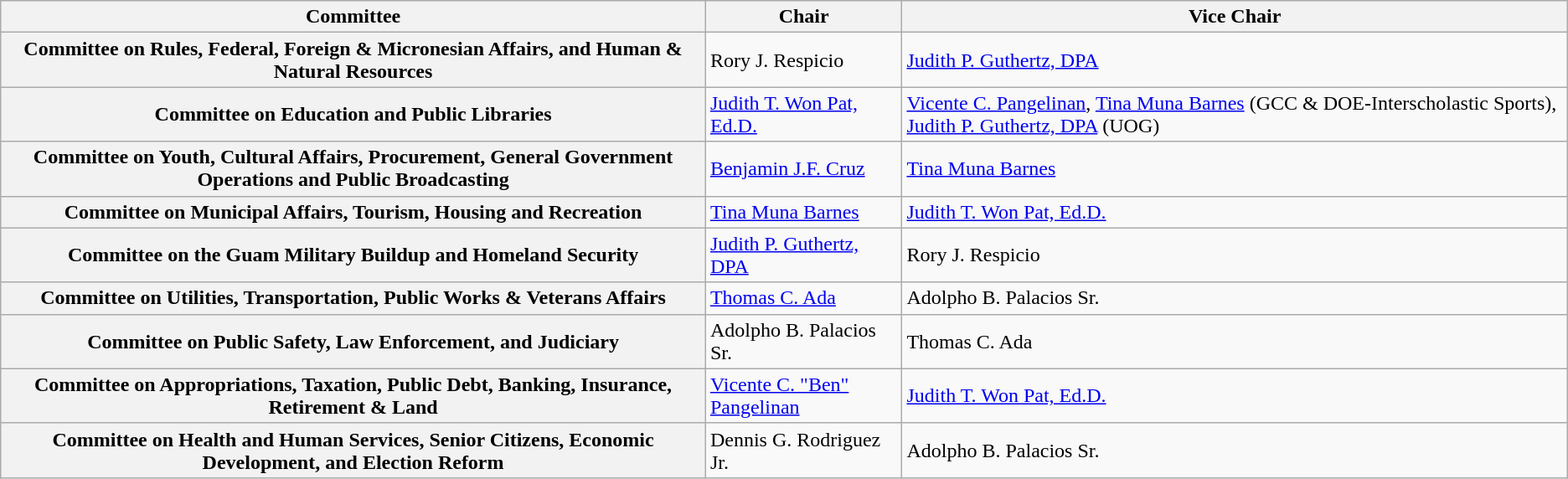<table class="wikitable sortable plainrowheaders">
<tr>
<th scope="col">Committee</th>
<th scope="col">Chair</th>
<th scope="col">Vice Chair</th>
</tr>
<tr>
<th scope="row">Committee on Rules, Federal, Foreign & Micronesian Affairs, and Human & Natural Resources</th>
<td>Rory J. Respicio</td>
<td><a href='#'>Judith P. Guthertz, DPA</a></td>
</tr>
<tr>
<th scope="row">Committee on Education and Public Libraries</th>
<td><a href='#'>Judith T. Won Pat, Ed.D.</a></td>
<td><a href='#'>Vicente C. Pangelinan</a>, <a href='#'>Tina Muna Barnes</a> (GCC & DOE-Interscholastic Sports), <a href='#'>Judith P. Guthertz, DPA</a> (UOG)</td>
</tr>
<tr>
<th scope="row">Committee on Youth, Cultural Affairs, Procurement, General Government Operations and Public Broadcasting</th>
<td><a href='#'>Benjamin J.F. Cruz</a></td>
<td><a href='#'>Tina Muna Barnes</a></td>
</tr>
<tr>
<th scope="row">Committee on Municipal Affairs, Tourism, Housing and Recreation</th>
<td><a href='#'>Tina Muna Barnes</a></td>
<td><a href='#'>Judith T. Won Pat, Ed.D.</a></td>
</tr>
<tr>
<th scope="row">Committee on the Guam Military Buildup and Homeland Security</th>
<td><a href='#'>Judith P. Guthertz, DPA</a></td>
<td>Rory J. Respicio</td>
</tr>
<tr>
<th scope="row">Committee on Utilities, Transportation, Public Works & Veterans Affairs</th>
<td><a href='#'>Thomas C. Ada</a></td>
<td>Adolpho B. Palacios Sr.</td>
</tr>
<tr>
<th scope="row">Committee on Public Safety, Law Enforcement, and Judiciary</th>
<td>Adolpho B. Palacios Sr.</td>
<td>Thomas C. Ada</td>
</tr>
<tr>
<th scope="row">Committee on Appropriations, Taxation, Public Debt, Banking, Insurance, Retirement & Land</th>
<td><a href='#'>Vicente C. "Ben" Pangelinan</a></td>
<td><a href='#'>Judith T. Won Pat, Ed.D.</a></td>
</tr>
<tr>
<th scope="row">Committee on Health and Human Services, Senior Citizens, Economic Development, and Election Reform</th>
<td>Dennis G. Rodriguez Jr.</td>
<td>Adolpho B. Palacios Sr.</td>
</tr>
</table>
